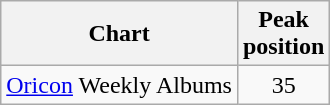<table class="wikitable">
<tr>
<th>Chart</th>
<th>Peak<br>position</th>
</tr>
<tr>
<td><a href='#'>Oricon</a> Weekly Albums</td>
<td align="center">35</td>
</tr>
</table>
